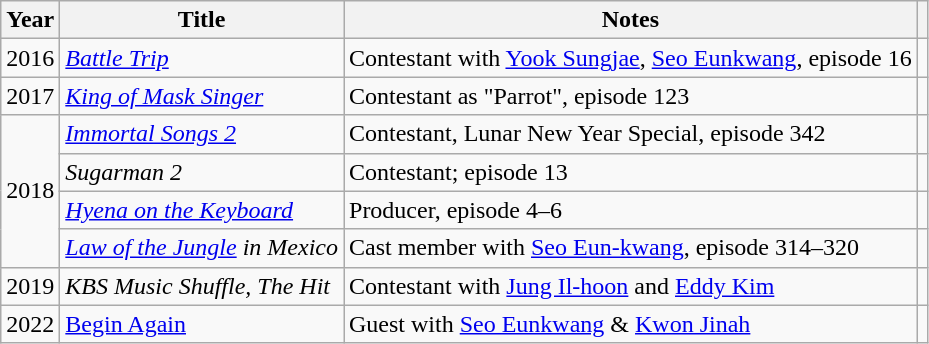<table class="wikitable plainrowheaders">
<tr>
<th scope="col">Year</th>
<th scope="col">Title</th>
<th scope="col">Notes</th>
<th class="unsortable" scope="col"></th>
</tr>
<tr>
<td>2016</td>
<td><em><a href='#'>Battle Trip</a></em></td>
<td>Contestant with <a href='#'>Yook Sungjae</a>, <a href='#'>Seo Eunkwang</a>, episode 16</td>
<td style="text-align:center"></td>
</tr>
<tr>
<td>2017</td>
<td><em><a href='#'>King of Mask Singer</a></em></td>
<td>Contestant as "Parrot", episode 123</td>
<td style="text-align:center"></td>
</tr>
<tr>
<td rowspan="4">2018</td>
<td><em><a href='#'>Immortal Songs 2</a></em></td>
<td>Contestant, Lunar New Year Special, episode 342</td>
<td style="text-align:center"></td>
</tr>
<tr>
<td><em>Sugarman 2</em></td>
<td>Contestant; episode 13</td>
<td style="text-align:center"></td>
</tr>
<tr>
<td><em><a href='#'>Hyena on the Keyboard</a></em></td>
<td>Producer, episode 4–6</td>
<td style="text-align:center"></td>
</tr>
<tr>
<td><em><a href='#'>Law of the Jungle</a> in Mexico</em></td>
<td>Cast member with <a href='#'>Seo Eun-kwang</a>, episode 314–320</td>
<td style="text-align:center"></td>
</tr>
<tr>
<td>2019</td>
<td><em>KBS Music Shuffle, The Hit</em></td>
<td>Contestant with <a href='#'>Jung Il-hoon</a> and <a href='#'>Eddy Kim</a></td>
<td style="text-align:center"></td>
</tr>
<tr>
<td>2022</td>
<td><a href='#'>Begin Again</a></td>
<td>Guest with <a href='#'>Seo Eunkwang</a> & <a href='#'>Kwon Jinah</a></td>
<td style="text-align:center"></td>
</tr>
</table>
